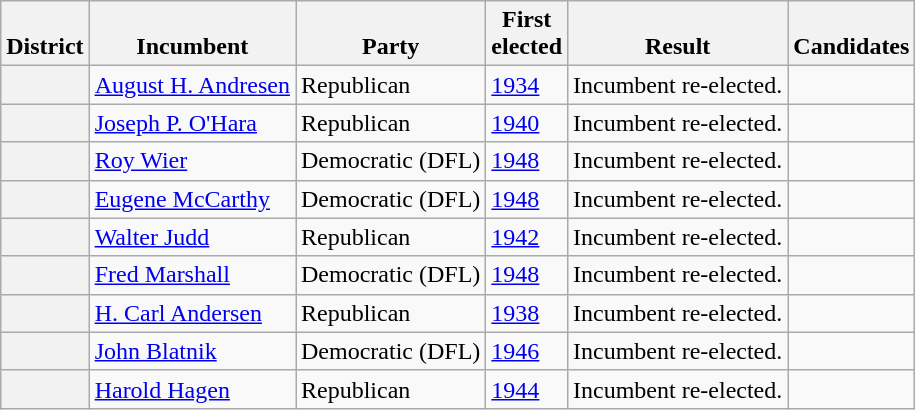<table class=wikitable>
<tr valign=bottom>
<th>District</th>
<th>Incumbent</th>
<th>Party</th>
<th>First<br>elected</th>
<th>Result</th>
<th>Candidates</th>
</tr>
<tr>
<th></th>
<td><a href='#'>August H. Andresen</a></td>
<td>Republican</td>
<td><a href='#'>1934</a></td>
<td>Incumbent re-elected.</td>
<td nowrap></td>
</tr>
<tr>
<th></th>
<td><a href='#'>Joseph P. O'Hara</a></td>
<td>Republican</td>
<td><a href='#'>1940</a></td>
<td>Incumbent re-elected.</td>
<td nowrap></td>
</tr>
<tr>
<th></th>
<td><a href='#'>Roy Wier</a></td>
<td>Democratic (DFL)</td>
<td><a href='#'>1948</a></td>
<td>Incumbent re-elected.</td>
<td nowrap></td>
</tr>
<tr>
<th></th>
<td><a href='#'>Eugene McCarthy</a></td>
<td>Democratic (DFL)</td>
<td><a href='#'>1948</a></td>
<td>Incumbent re-elected.</td>
<td nowrap></td>
</tr>
<tr>
<th></th>
<td><a href='#'>Walter Judd</a></td>
<td>Republican</td>
<td><a href='#'>1942</a></td>
<td>Incumbent re-elected.</td>
<td nowrap></td>
</tr>
<tr>
<th></th>
<td><a href='#'>Fred Marshall</a></td>
<td>Democratic (DFL)</td>
<td><a href='#'>1948</a></td>
<td>Incumbent re-elected.</td>
<td nowrap></td>
</tr>
<tr>
<th></th>
<td><a href='#'>H. Carl Andersen</a></td>
<td>Republican</td>
<td><a href='#'>1938</a></td>
<td>Incumbent re-elected.</td>
<td nowrap></td>
</tr>
<tr>
<th></th>
<td><a href='#'>John Blatnik</a></td>
<td>Democratic (DFL)</td>
<td><a href='#'>1946</a></td>
<td>Incumbent re-elected.</td>
<td nowrap></td>
</tr>
<tr>
<th></th>
<td><a href='#'>Harold Hagen</a></td>
<td>Republican</td>
<td><a href='#'>1944</a></td>
<td>Incumbent re-elected.</td>
<td nowrap></td>
</tr>
</table>
